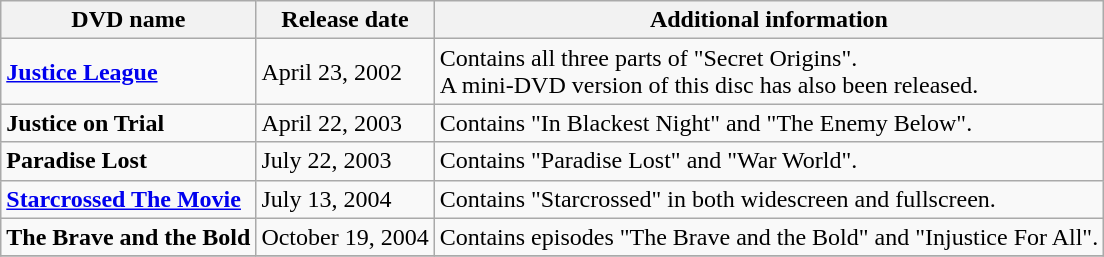<table class="wikitable">
<tr>
<th>DVD name</th>
<th>Release date</th>
<th>Additional information</th>
</tr>
<tr>
<td><strong><a href='#'>Justice League</a></strong></td>
<td>April 23, 2002</td>
<td>Contains all three parts of "Secret Origins". <br> A mini-DVD version of this disc has also been released.</td>
</tr>
<tr>
<td><strong>Justice on Trial</strong></td>
<td>April 22, 2003</td>
<td>Contains "In Blackest Night" and "The Enemy Below".</td>
</tr>
<tr>
<td><strong>Paradise Lost</strong></td>
<td>July 22, 2003</td>
<td>Contains "Paradise Lost" and "War World".</td>
</tr>
<tr>
<td><strong><a href='#'>Starcrossed The Movie</a></strong></td>
<td>July 13, 2004</td>
<td>Contains "Starcrossed" in both widescreen and fullscreen.</td>
</tr>
<tr>
<td><strong>The Brave and the Bold</strong></td>
<td>October 19, 2004</td>
<td>Contains episodes "The Brave and the Bold" and "Injustice For All".</td>
</tr>
<tr>
</tr>
</table>
